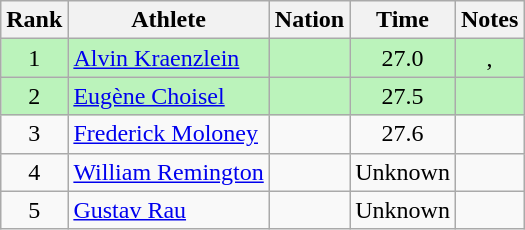<table class="wikitable sortable" style="text-align:center">
<tr>
<th>Rank</th>
<th>Athlete</th>
<th>Nation</th>
<th>Time</th>
<th>Notes</th>
</tr>
<tr bgcolor=bbf3bb>
<td>1</td>
<td align=left><a href='#'>Alvin Kraenzlein</a></td>
<td align=left></td>
<td>27.0</td>
<td>, </td>
</tr>
<tr bgcolor=bbf3bb>
<td>2</td>
<td align=left><a href='#'>Eugène Choisel</a></td>
<td align=left></td>
<td>27.5</td>
<td></td>
</tr>
<tr>
<td>3</td>
<td align=left><a href='#'>Frederick Moloney</a></td>
<td align=left></td>
<td>27.6</td>
<td></td>
</tr>
<tr>
<td>4</td>
<td align=left><a href='#'>William Remington</a></td>
<td align=left></td>
<td data-sort-value=30.0>Unknown</td>
<td></td>
</tr>
<tr>
<td>5</td>
<td align=left><a href='#'>Gustav Rau</a></td>
<td align=left></td>
<td data-sort-value=40.0>Unknown</td>
<td></td>
</tr>
</table>
